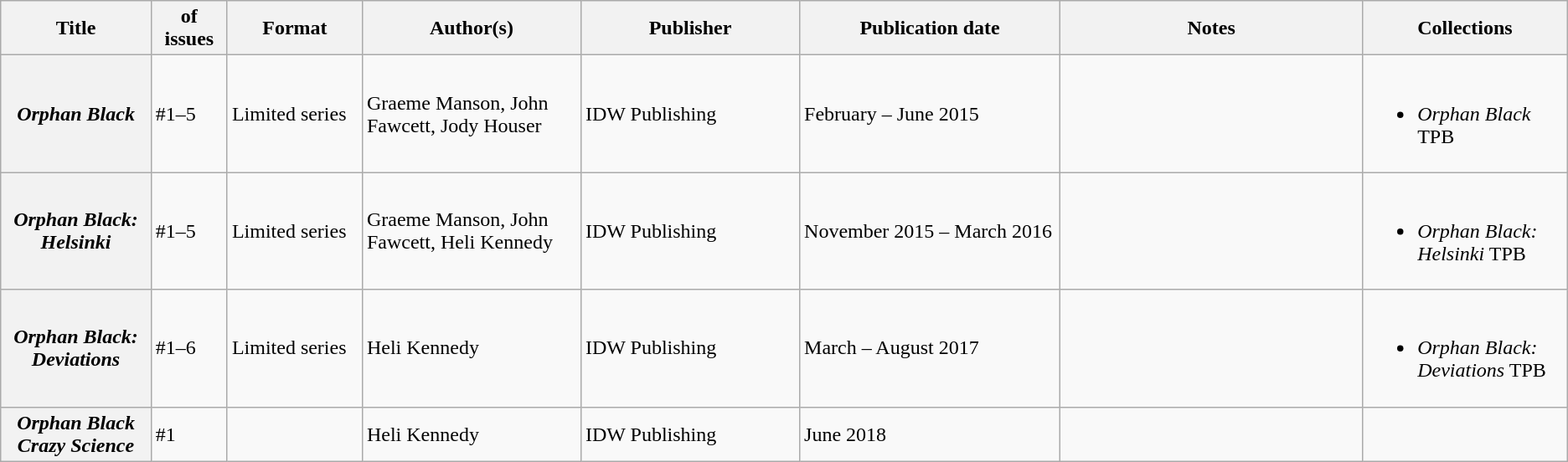<table class="wikitable">
<tr>
<th>Title</th>
<th style="width:40pt"> of issues</th>
<th style="width:75pt">Format</th>
<th style="width:125pt">Author(s)</th>
<th style="width:125pt">Publisher</th>
<th style="width:150pt">Publication date</th>
<th style="width:175pt">Notes</th>
<th>Collections</th>
</tr>
<tr>
<th><em>Orphan Black</em></th>
<td>#1–5</td>
<td>Limited series</td>
<td>Graeme Manson, John Fawcett, Jody Houser</td>
<td>IDW Publishing</td>
<td>February – June 2015</td>
<td></td>
<td><br><ul><li><em>Orphan Black</em> TPB</li></ul></td>
</tr>
<tr>
<th><em>Orphan Black: Helsinki</em></th>
<td>#1–5</td>
<td>Limited series</td>
<td>Graeme Manson, John Fawcett, Heli Kennedy</td>
<td>IDW Publishing</td>
<td>November 2015 – March 2016</td>
<td></td>
<td><br><ul><li><em>Orphan Black: Helsinki</em> TPB</li></ul></td>
</tr>
<tr>
<th><em>Orphan Black: Deviations</em></th>
<td>#1–6</td>
<td>Limited series</td>
<td>Heli Kennedy</td>
<td>IDW Publishing</td>
<td>March – August 2017</td>
<td></td>
<td><br><ul><li><em>Orphan Black: Deviations</em> TPB</li></ul></td>
</tr>
<tr>
<th><em>Orphan Black Crazy Science</em></th>
<td>#1</td>
<td></td>
<td>Heli Kennedy</td>
<td>IDW Publishing</td>
<td>June 2018</td>
<td></td>
<td></td>
</tr>
</table>
